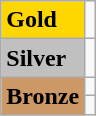<table class="wikitable">
<tr>
<td bgcolor="gold"><strong>Gold</strong></td>
<td></td>
</tr>
<tr>
<td bgcolor="silver"><strong>Silver</strong></td>
<td></td>
</tr>
<tr>
<td rowspan="2" bgcolor="#cc9966"><strong>Bronze</strong></td>
<td></td>
</tr>
<tr>
<td></td>
</tr>
</table>
